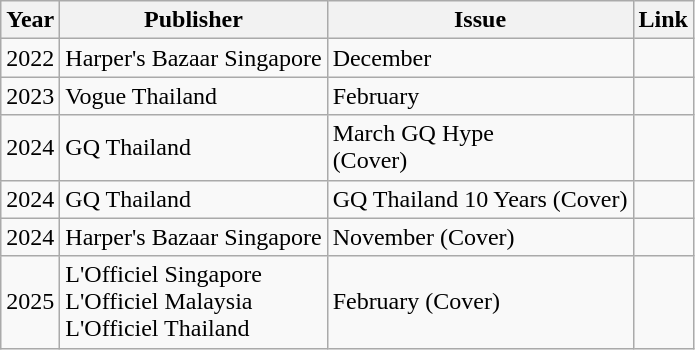<table class="wikitable">
<tr>
<th>Year</th>
<th>Publisher</th>
<th>Issue</th>
<th>Link</th>
</tr>
<tr>
<td>2022</td>
<td>Harper's Bazaar Singapore</td>
<td>December</td>
<td></td>
</tr>
<tr>
<td>2023</td>
<td>Vogue Thailand</td>
<td>February</td>
<td></td>
</tr>
<tr>
<td>2024</td>
<td>GQ Thailand</td>
<td>March GQ Hype<br>(Cover)</td>
<td></td>
</tr>
<tr>
<td>2024</td>
<td>GQ Thailand</td>
<td>GQ Thailand 10 Years (Cover)</td>
<td><br></td>
</tr>
<tr>
<td>2024</td>
<td>Harper's Bazaar Singapore</td>
<td>November (Cover)</td>
<td></td>
</tr>
<tr>
<td>2025</td>
<td>L'Officiel Singapore<br>L'Officiel Malaysia<br>L'Officiel Thailand</td>
<td>February (Cover)</td>
<td><br><br></td>
</tr>
</table>
